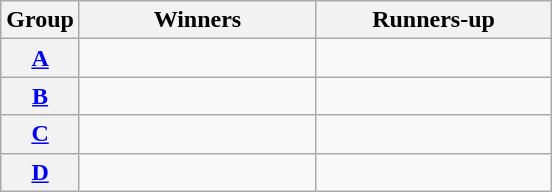<table class=wikitable>
<tr>
<th>Group</th>
<th width=150>Winners</th>
<th width=150>Runners-up</th>
</tr>
<tr>
<th><a href='#'>A</a></th>
<td></td>
<td></td>
</tr>
<tr>
<th><a href='#'>B</a></th>
<td></td>
<td></td>
</tr>
<tr>
<th><a href='#'>C</a></th>
<td></td>
<td></td>
</tr>
<tr>
<th><a href='#'>D</a></th>
<td></td>
<td></td>
</tr>
</table>
